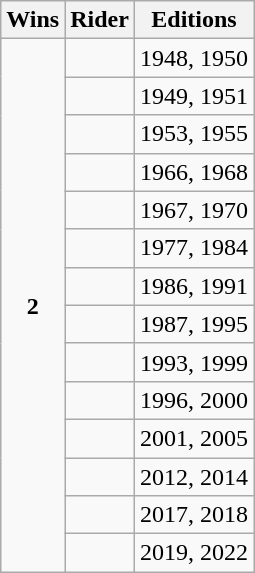<table class="wikitable">
<tr>
<th>Wins</th>
<th>Rider</th>
<th>Editions</th>
</tr>
<tr>
<td align=center rowspan= 14><strong>2</strong></td>
<td></td>
<td>1948, 1950</td>
</tr>
<tr>
<td></td>
<td>1949, 1951</td>
</tr>
<tr>
<td></td>
<td>1953, 1955</td>
</tr>
<tr>
<td></td>
<td>1966, 1968</td>
</tr>
<tr>
<td></td>
<td>1967, 1970</td>
</tr>
<tr>
<td></td>
<td>1977, 1984</td>
</tr>
<tr>
<td></td>
<td>1986, 1991</td>
</tr>
<tr>
<td></td>
<td>1987, 1995</td>
</tr>
<tr>
<td></td>
<td>1993, 1999</td>
</tr>
<tr>
<td></td>
<td>1996, 2000</td>
</tr>
<tr>
<td></td>
<td>2001, 2005</td>
</tr>
<tr>
<td></td>
<td>2012, 2014</td>
</tr>
<tr>
<td><strong></strong></td>
<td>2017, 2018</td>
</tr>
<tr>
<td><strong></strong></td>
<td>2019, 2022</td>
</tr>
</table>
